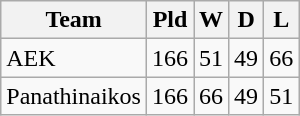<table class="wikitable sortable">
<tr>
<th>Team </th>
<th>Pld</th>
<th>W</th>
<th>D</th>
<th>L</th>
</tr>
<tr>
<td>AEK</td>
<td>166</td>
<td>51</td>
<td>49</td>
<td>66</td>
</tr>
<tr>
<td>Panathinaikos</td>
<td>166</td>
<td>66</td>
<td>49</td>
<td>51</td>
</tr>
</table>
